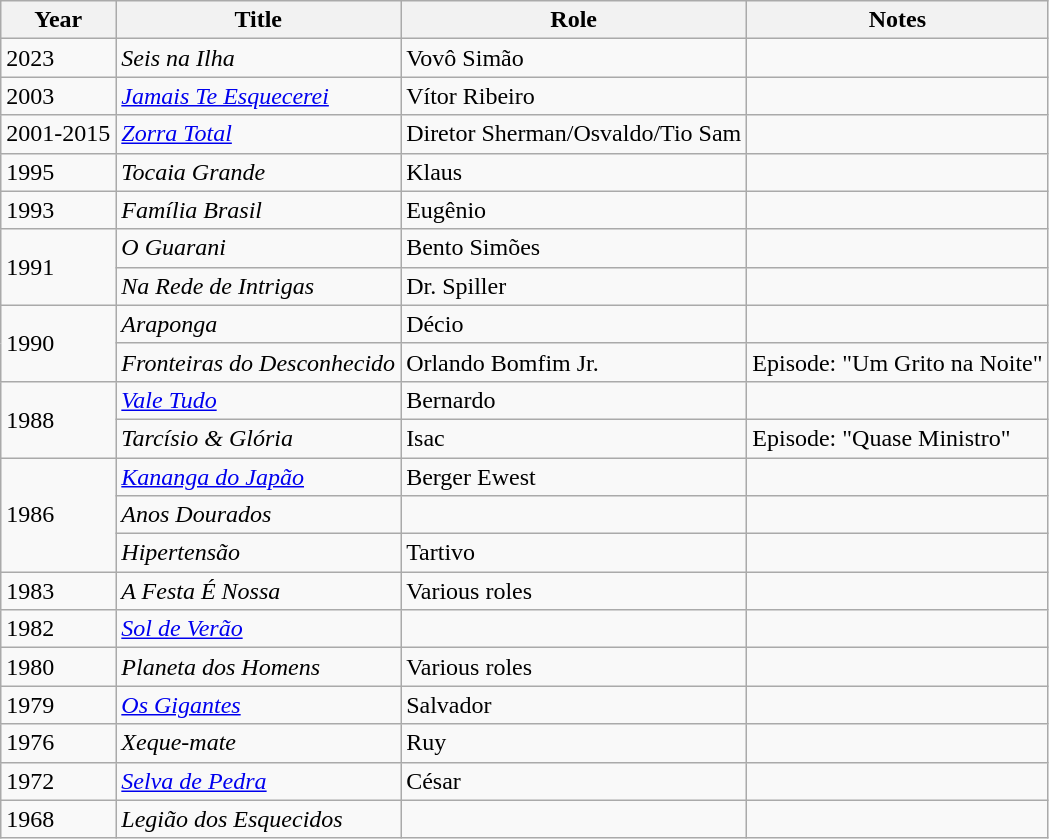<table class="wikitable">
<tr>
<th>Year</th>
<th>Title</th>
<th>Role</th>
<th>Notes</th>
</tr>
<tr>
<td>2023</td>
<td><em>Seis na Ilha</em></td>
<td>Vovô Simão</td>
<td></td>
</tr>
<tr>
<td>2003</td>
<td><em><a href='#'>Jamais Te Esquecerei</a></em></td>
<td>Vítor Ribeiro</td>
<td></td>
</tr>
<tr>
<td>2001-2015</td>
<td><em><a href='#'>Zorra Total</a></em></td>
<td>Diretor Sherman/Osvaldo/Tio Sam</td>
<td></td>
</tr>
<tr>
<td>1995</td>
<td><em>Tocaia Grande</em></td>
<td>Klaus</td>
<td></td>
</tr>
<tr>
<td>1993</td>
<td><em>Família Brasil</em></td>
<td>Eugênio</td>
<td></td>
</tr>
<tr>
<td rowspan="2">1991</td>
<td><em>O Guarani</em></td>
<td>Bento Simões</td>
<td></td>
</tr>
<tr>
<td><em>Na Rede de Intrigas</em></td>
<td>Dr. Spiller</td>
<td></td>
</tr>
<tr>
<td rowspan="2">1990</td>
<td><em>Araponga</em></td>
<td>Décio</td>
<td></td>
</tr>
<tr>
<td><em>Fronteiras do Desconhecido</em></td>
<td>Orlando Bomfim Jr.</td>
<td>Episode: "Um Grito na Noite"</td>
</tr>
<tr>
<td rowspan="2">1988</td>
<td><em><a href='#'>Vale Tudo</a></em></td>
<td>Bernardo</td>
<td></td>
</tr>
<tr>
<td><em>Tarcísio &amp; Glória</em></td>
<td>Isac</td>
<td>Episode: "Quase Ministro"</td>
</tr>
<tr>
<td rowspan="3">1986</td>
<td><em><a href='#'>Kananga do Japão</a></em></td>
<td>Berger Ewest</td>
<td></td>
</tr>
<tr>
<td><em>Anos Dourados</em></td>
<td></td>
<td></td>
</tr>
<tr>
<td><em>Hipertensão</em></td>
<td>Tartivo</td>
<td></td>
</tr>
<tr>
<td>1983</td>
<td><em>A Festa É Nossa</em></td>
<td>Various roles</td>
<td></td>
</tr>
<tr>
<td>1982</td>
<td><em><a href='#'>Sol de Verão</a></em></td>
<td></td>
<td></td>
</tr>
<tr>
<td>1980</td>
<td><em>Planeta dos Homens</em></td>
<td>Various roles</td>
<td></td>
</tr>
<tr>
<td>1979</td>
<td><em><a href='#'>Os Gigantes</a></em></td>
<td>Salvador</td>
<td></td>
</tr>
<tr>
<td>1976</td>
<td><em>Xeque-mate</em></td>
<td>Ruy</td>
<td></td>
</tr>
<tr>
<td>1972</td>
<td><em><a href='#'>Selva de Pedra</a></em></td>
<td>César</td>
<td></td>
</tr>
<tr>
<td>1968</td>
<td><em>Legião dos Esquecidos</em></td>
<td></td>
<td></td>
</tr>
</table>
